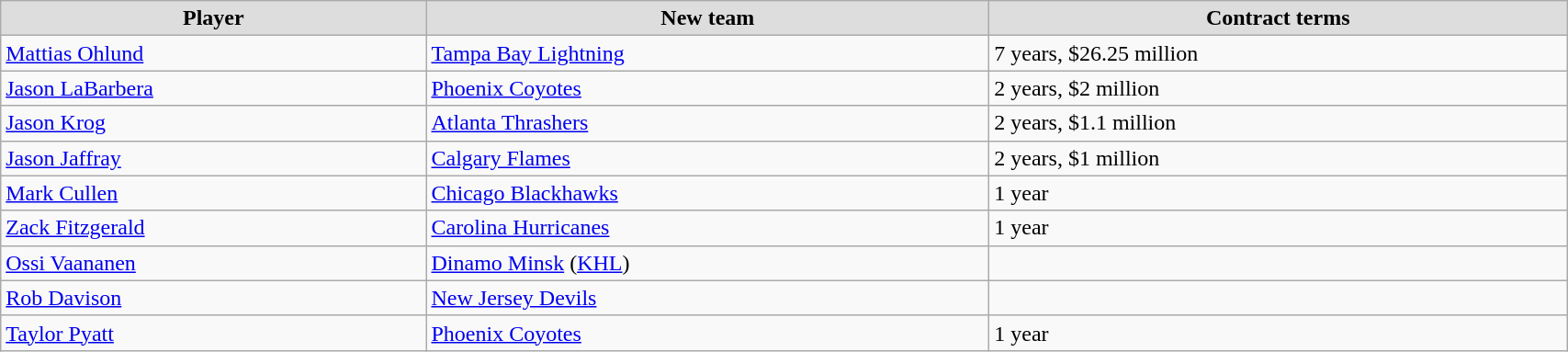<table class="wikitable" width=90%>
<tr align="center"  bgcolor="#dddddd">
<td><strong>Player</strong></td>
<td><strong>New team</strong></td>
<td><strong>Contract terms</strong></td>
</tr>
<tr>
<td><a href='#'>Mattias Ohlund</a></td>
<td><a href='#'>Tampa Bay Lightning</a></td>
<td>7 years, $26.25 million</td>
</tr>
<tr>
<td><a href='#'>Jason LaBarbera</a></td>
<td><a href='#'>Phoenix Coyotes</a></td>
<td>2 years, $2 million</td>
</tr>
<tr>
<td><a href='#'>Jason Krog</a></td>
<td><a href='#'>Atlanta Thrashers</a></td>
<td>2 years, $1.1 million</td>
</tr>
<tr>
<td><a href='#'>Jason Jaffray</a></td>
<td><a href='#'>Calgary Flames</a></td>
<td>2 years, $1 million</td>
</tr>
<tr>
<td><a href='#'>Mark Cullen</a></td>
<td><a href='#'>Chicago Blackhawks</a></td>
<td>1 year</td>
</tr>
<tr>
<td><a href='#'>Zack Fitzgerald</a></td>
<td><a href='#'>Carolina Hurricanes</a></td>
<td>1 year</td>
</tr>
<tr>
<td><a href='#'>Ossi Vaananen</a></td>
<td><a href='#'>Dinamo Minsk</a> (<a href='#'>KHL</a>)</td>
<td></td>
</tr>
<tr>
<td><a href='#'>Rob Davison</a></td>
<td><a href='#'>New Jersey Devils</a></td>
<td></td>
</tr>
<tr>
<td><a href='#'>Taylor Pyatt</a></td>
<td><a href='#'>Phoenix Coyotes</a></td>
<td>1 year</td>
</tr>
</table>
